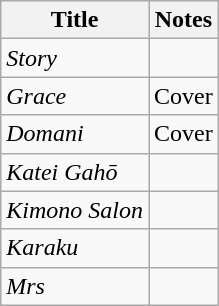<table class="wikitable">
<tr>
<th>Title</th>
<th>Notes</th>
</tr>
<tr>
<td><em>Story</em></td>
<td></td>
</tr>
<tr>
<td><em>Grace</em></td>
<td>Cover</td>
</tr>
<tr>
<td><em>Domani</em></td>
<td>Cover</td>
</tr>
<tr>
<td><em>Katei Gahō</em></td>
<td></td>
</tr>
<tr>
<td><em>Kimono Salon</em></td>
<td></td>
</tr>
<tr>
<td><em>Karaku</em></td>
<td></td>
</tr>
<tr>
<td><em>Mrs</em></td>
<td></td>
</tr>
</table>
